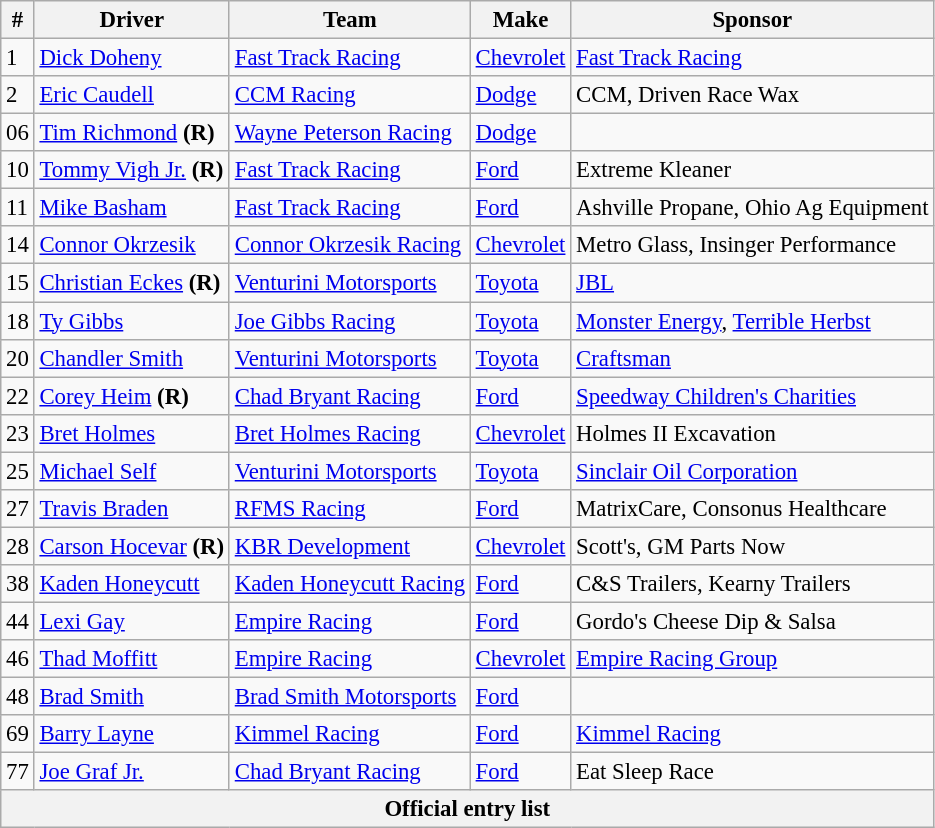<table class="wikitable" style="font-size: 95%;">
<tr>
<th>#</th>
<th>Driver</th>
<th>Team</th>
<th>Make</th>
<th>Sponsor</th>
</tr>
<tr>
<td>1</td>
<td><a href='#'>Dick Doheny</a></td>
<td><a href='#'>Fast Track Racing</a></td>
<td><a href='#'>Chevrolet</a></td>
<td><a href='#'>Fast Track Racing</a></td>
</tr>
<tr>
<td>2</td>
<td><a href='#'>Eric Caudell</a></td>
<td><a href='#'>CCM Racing</a></td>
<td><a href='#'>Dodge</a></td>
<td>CCM, Driven Race Wax</td>
</tr>
<tr>
<td>06</td>
<td><a href='#'>Tim Richmond</a> <strong>(R)</strong></td>
<td><a href='#'>Wayne Peterson Racing</a></td>
<td><a href='#'>Dodge</a></td>
<td></td>
</tr>
<tr>
<td>10</td>
<td><a href='#'>Tommy Vigh Jr.</a> <strong>(R)</strong></td>
<td><a href='#'>Fast Track Racing</a></td>
<td><a href='#'>Ford</a></td>
<td>Extreme Kleaner</td>
</tr>
<tr>
<td>11</td>
<td><a href='#'>Mike Basham</a></td>
<td><a href='#'>Fast Track Racing</a></td>
<td><a href='#'>Ford</a></td>
<td>Ashville Propane, Ohio Ag Equipment</td>
</tr>
<tr>
<td>14</td>
<td><a href='#'>Connor Okrzesik</a></td>
<td><a href='#'>Connor Okrzesik Racing</a></td>
<td><a href='#'>Chevrolet</a></td>
<td>Metro Glass, Insinger Performance</td>
</tr>
<tr>
<td>15</td>
<td><a href='#'>Christian Eckes</a> <strong>(R)</strong></td>
<td><a href='#'>Venturini Motorsports</a></td>
<td><a href='#'>Toyota</a></td>
<td><a href='#'>JBL</a></td>
</tr>
<tr>
<td>18</td>
<td><a href='#'>Ty Gibbs</a></td>
<td><a href='#'>Joe Gibbs Racing</a></td>
<td><a href='#'>Toyota</a></td>
<td><a href='#'>Monster Energy</a>, <a href='#'>Terrible Herbst</a></td>
</tr>
<tr>
<td>20</td>
<td><a href='#'>Chandler Smith</a></td>
<td><a href='#'>Venturini Motorsports</a></td>
<td><a href='#'>Toyota</a></td>
<td><a href='#'>Craftsman</a></td>
</tr>
<tr>
<td>22</td>
<td><a href='#'>Corey Heim</a> <strong>(R)</strong></td>
<td><a href='#'>Chad Bryant Racing</a></td>
<td><a href='#'>Ford</a></td>
<td><a href='#'>Speedway Children's Charities</a></td>
</tr>
<tr>
<td>23</td>
<td><a href='#'>Bret Holmes</a></td>
<td><a href='#'>Bret Holmes Racing</a></td>
<td><a href='#'>Chevrolet</a></td>
<td>Holmes II Excavation</td>
</tr>
<tr>
<td>25</td>
<td><a href='#'>Michael Self</a></td>
<td><a href='#'>Venturini Motorsports</a></td>
<td><a href='#'>Toyota</a></td>
<td><a href='#'>Sinclair Oil Corporation</a></td>
</tr>
<tr>
<td>27</td>
<td><a href='#'>Travis Braden</a></td>
<td><a href='#'>RFMS Racing</a></td>
<td><a href='#'>Ford</a></td>
<td>MatrixCare, Consonus Healthcare</td>
</tr>
<tr>
<td>28</td>
<td><a href='#'>Carson Hocevar</a> <strong>(R)</strong></td>
<td><a href='#'>KBR Development</a></td>
<td><a href='#'>Chevrolet</a></td>
<td>Scott's, GM Parts Now</td>
</tr>
<tr>
<td>38</td>
<td nowrap=""><a href='#'>Kaden Honeycutt</a></td>
<td><a href='#'>Kaden Honeycutt Racing</a></td>
<td><a href='#'>Ford</a></td>
<td>C&S Trailers, Kearny Trailers</td>
</tr>
<tr>
<td>44</td>
<td><a href='#'>Lexi Gay</a></td>
<td><a href='#'>Empire Racing</a></td>
<td><a href='#'>Ford</a></td>
<td>Gordo's Cheese Dip & Salsa</td>
</tr>
<tr>
<td>46</td>
<td nowrap=""><a href='#'>Thad Moffitt</a></td>
<td><a href='#'>Empire Racing</a></td>
<td><a href='#'>Chevrolet</a></td>
<td><a href='#'>Empire Racing Group</a></td>
</tr>
<tr>
<td>48</td>
<td><a href='#'>Brad Smith</a></td>
<td><a href='#'>Brad Smith Motorsports</a></td>
<td><a href='#'>Ford</a></td>
<td></td>
</tr>
<tr>
<td>69</td>
<td><a href='#'>Barry Layne</a></td>
<td><a href='#'>Kimmel Racing</a></td>
<td><a href='#'>Ford</a></td>
<td><a href='#'>Kimmel Racing</a></td>
</tr>
<tr>
<td>77</td>
<td><a href='#'>Joe Graf Jr.</a></td>
<td><a href='#'>Chad Bryant Racing</a></td>
<td><a href='#'>Ford</a></td>
<td>Eat Sleep Race</td>
</tr>
<tr>
<th colspan="5">Official entry list</th>
</tr>
</table>
